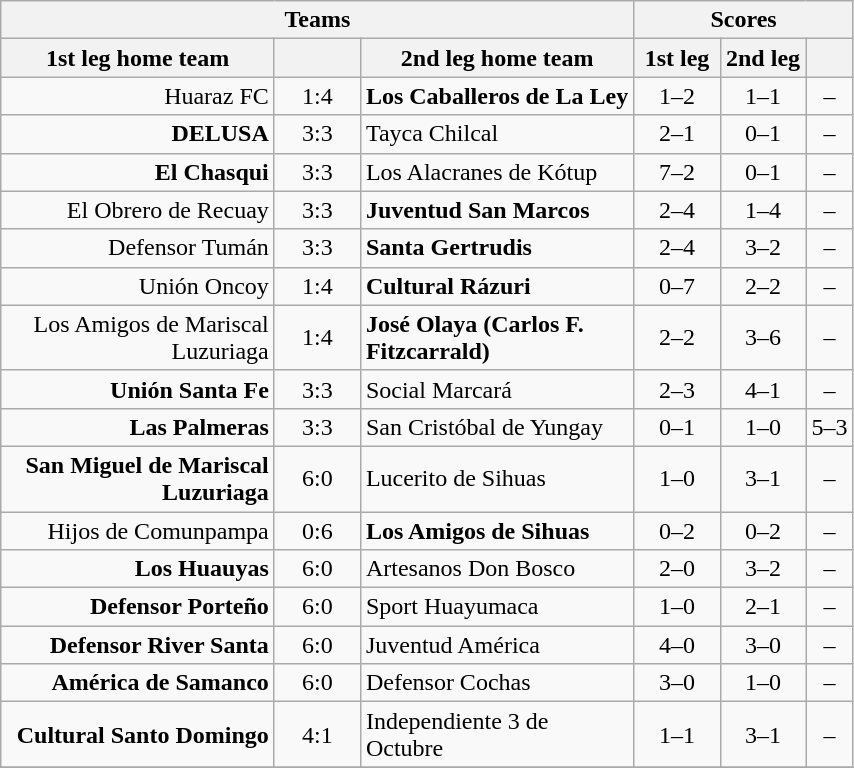<table class="wikitable" style="text-align: center;">
<tr>
<th colspan=3>Teams</th>
<th colspan=3>Scores</th>
</tr>
<tr>
<th width="175">1st leg home team</th>
<th width="50"></th>
<th width="175">2nd leg home team</th>
<th width="50">1st leg</th>
<th width="50">2nd leg</th>
<th></th>
</tr>
<tr>
<td align=right>Huaraz FC</td>
<td>1:4</td>
<td align=left><strong>Los Caballeros de La Ley</strong></td>
<td>1–2</td>
<td>1–1</td>
<td>–</td>
</tr>
<tr>
<td align=right><strong>DELUSA</strong></td>
<td>3:3</td>
<td align=left>Tayca Chilcal</td>
<td>2–1</td>
<td>0–1</td>
<td>–</td>
</tr>
<tr>
<td align=right><strong>El Chasqui</strong></td>
<td>3:3</td>
<td align=left>Los Alacranes de Kótup</td>
<td>7–2</td>
<td>0–1</td>
<td>–</td>
</tr>
<tr>
<td align=right>El Obrero de Recuay</td>
<td>3:3</td>
<td align=left><strong>Juventud San Marcos</strong></td>
<td>2–4</td>
<td>1–4</td>
<td>–</td>
</tr>
<tr>
<td align=right>Defensor Tumán</td>
<td>3:3</td>
<td align=left><strong>Santa Gertrudis</strong></td>
<td>2–4</td>
<td>3–2</td>
<td>–</td>
</tr>
<tr>
<td align=right>Unión Oncoy</td>
<td>1:4</td>
<td align=left><strong>Cultural Rázuri</strong></td>
<td>0–7</td>
<td>2–2</td>
<td>–</td>
</tr>
<tr>
<td align=right>Los Amigos de Mariscal Luzuriaga</td>
<td>1:4</td>
<td align=left><strong>José Olaya (Carlos F. Fitzcarrald)</strong></td>
<td>2–2</td>
<td>3–6</td>
<td>–</td>
</tr>
<tr>
<td align=right><strong>Unión Santa Fe</strong></td>
<td>3:3</td>
<td align=left>Social Marcará</td>
<td>2–3</td>
<td>4–1</td>
<td>–</td>
</tr>
<tr>
<td align=right><strong>Las Palmeras</strong></td>
<td>3:3</td>
<td align=left>San Cristóbal de Yungay</td>
<td>0–1</td>
<td>1–0</td>
<td>5–3</td>
</tr>
<tr>
<td align=right><strong>San Miguel de Mariscal Luzuriaga</strong></td>
<td>6:0</td>
<td align=left>Lucerito de Sihuas</td>
<td>1–0</td>
<td>3–1</td>
<td>–</td>
</tr>
<tr>
<td align=right>Hijos de Comunpampa</td>
<td>0:6</td>
<td align=left><strong>Los Amigos de Sihuas</strong></td>
<td>0–2</td>
<td>0–2</td>
<td>–</td>
</tr>
<tr>
<td align=right><strong>Los Huauyas</strong></td>
<td>6:0</td>
<td align=left>Artesanos Don Bosco</td>
<td>2–0</td>
<td>3–2</td>
<td>–</td>
</tr>
<tr>
<td align=right><strong>Defensor Porteño</strong></td>
<td>6:0</td>
<td align=left>Sport Huayumaca</td>
<td>1–0</td>
<td>2–1</td>
<td>–</td>
</tr>
<tr>
<td align=right><strong>Defensor River Santa</strong></td>
<td>6:0</td>
<td align=left>Juventud América</td>
<td>4–0</td>
<td>3–0</td>
<td>–</td>
</tr>
<tr>
<td align=right><strong>América de Samanco</strong></td>
<td>6:0</td>
<td align=left>Defensor Cochas</td>
<td>3–0</td>
<td>1–0</td>
<td>–</td>
</tr>
<tr>
<td align=right><strong>Cultural Santo Domingo</strong></td>
<td>4:1</td>
<td align=left>Independiente 3 de Octubre</td>
<td>1–1</td>
<td>3–1</td>
<td>–</td>
</tr>
<tr>
</tr>
</table>
